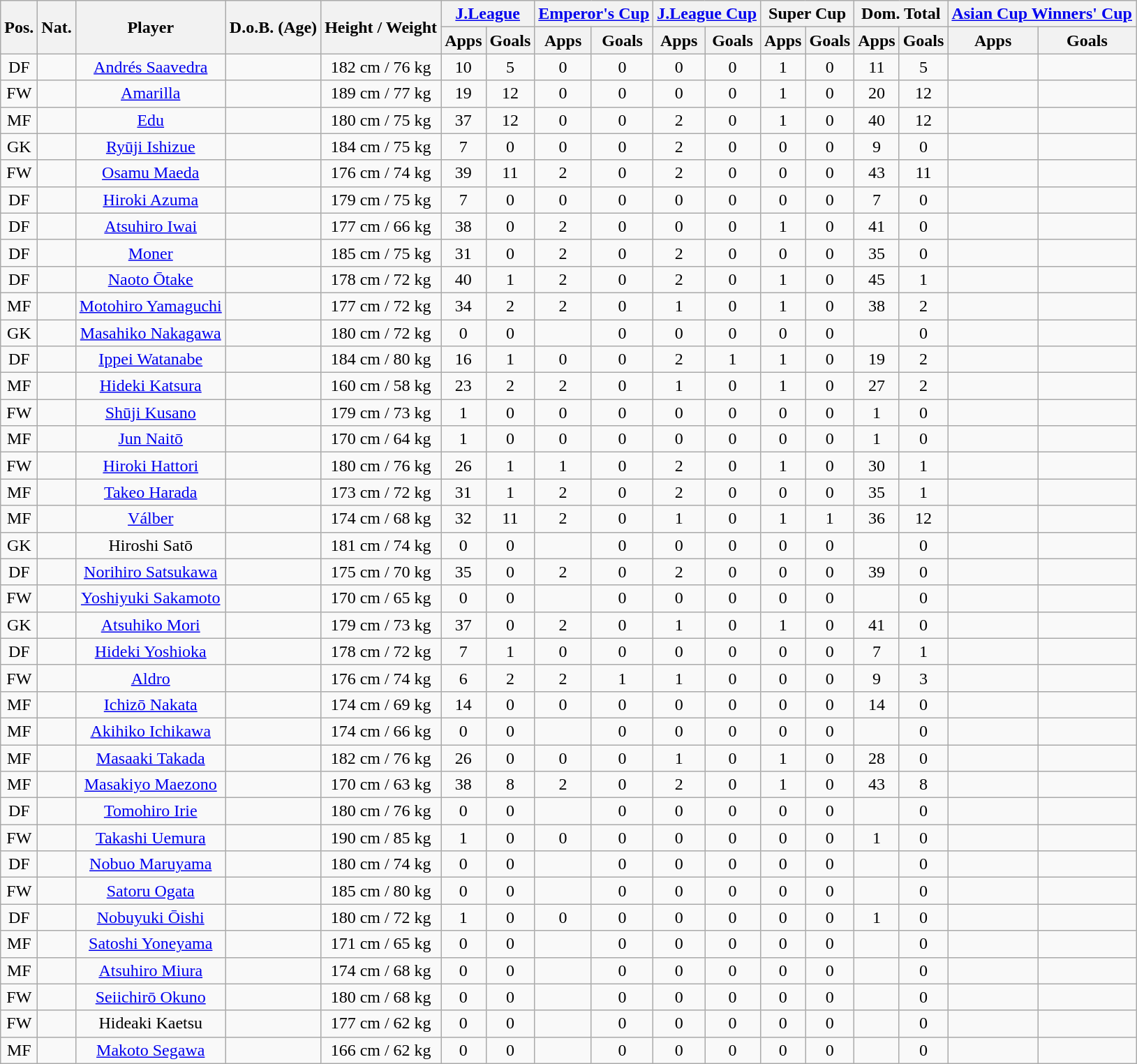<table class="wikitable" style="text-align:center;">
<tr>
<th rowspan="2">Pos.</th>
<th rowspan="2">Nat.</th>
<th rowspan="2">Player</th>
<th rowspan="2">D.o.B. (Age)</th>
<th rowspan="2">Height / Weight</th>
<th colspan="2"><a href='#'>J.League</a></th>
<th colspan="2"><a href='#'>Emperor's Cup</a></th>
<th colspan="2"><a href='#'>J.League Cup</a></th>
<th colspan="2">Super Cup</th>
<th colspan="2">Dom. Total</th>
<th colspan="2"><a href='#'>Asian Cup Winners' Cup</a></th>
</tr>
<tr>
<th>Apps</th>
<th>Goals</th>
<th>Apps</th>
<th>Goals</th>
<th>Apps</th>
<th>Goals</th>
<th>Apps</th>
<th>Goals</th>
<th>Apps</th>
<th>Goals</th>
<th>Apps</th>
<th>Goals</th>
</tr>
<tr>
<td>DF</td>
<td></td>
<td><a href='#'>Andrés Saavedra</a></td>
<td></td>
<td>182 cm / 76 kg</td>
<td>10</td>
<td>5</td>
<td>0</td>
<td>0</td>
<td>0</td>
<td>0</td>
<td>1</td>
<td>0</td>
<td>11</td>
<td>5</td>
<td></td>
<td></td>
</tr>
<tr>
<td>FW</td>
<td></td>
<td><a href='#'>Amarilla</a></td>
<td></td>
<td>189 cm / 77 kg</td>
<td>19</td>
<td>12</td>
<td>0</td>
<td>0</td>
<td>0</td>
<td>0</td>
<td>1</td>
<td>0</td>
<td>20</td>
<td>12</td>
<td></td>
<td></td>
</tr>
<tr>
<td>MF</td>
<td></td>
<td><a href='#'>Edu</a></td>
<td></td>
<td>180 cm / 75 kg</td>
<td>37</td>
<td>12</td>
<td>0</td>
<td>0</td>
<td>2</td>
<td>0</td>
<td>1</td>
<td>0</td>
<td>40</td>
<td>12</td>
<td></td>
<td></td>
</tr>
<tr>
<td>GK</td>
<td></td>
<td><a href='#'>Ryūji Ishizue</a></td>
<td></td>
<td>184 cm / 75 kg</td>
<td>7</td>
<td>0</td>
<td>0</td>
<td>0</td>
<td>2</td>
<td>0</td>
<td>0</td>
<td>0</td>
<td>9</td>
<td>0</td>
<td></td>
<td></td>
</tr>
<tr>
<td>FW</td>
<td></td>
<td><a href='#'>Osamu Maeda</a></td>
<td></td>
<td>176 cm / 74 kg</td>
<td>39</td>
<td>11</td>
<td>2</td>
<td>0</td>
<td>2</td>
<td>0</td>
<td>0</td>
<td>0</td>
<td>43</td>
<td>11</td>
<td></td>
<td></td>
</tr>
<tr>
<td>DF</td>
<td></td>
<td><a href='#'>Hiroki Azuma</a></td>
<td></td>
<td>179 cm / 75 kg</td>
<td>7</td>
<td>0</td>
<td>0</td>
<td>0</td>
<td>0</td>
<td>0</td>
<td>0</td>
<td>0</td>
<td>7</td>
<td>0</td>
<td></td>
<td></td>
</tr>
<tr>
<td>DF</td>
<td></td>
<td><a href='#'>Atsuhiro Iwai</a></td>
<td></td>
<td>177 cm / 66 kg</td>
<td>38</td>
<td>0</td>
<td>2</td>
<td>0</td>
<td>0</td>
<td>0</td>
<td>1</td>
<td>0</td>
<td>41</td>
<td>0</td>
<td></td>
<td></td>
</tr>
<tr>
<td>DF</td>
<td></td>
<td><a href='#'>Moner</a></td>
<td></td>
<td>185 cm / 75 kg</td>
<td>31</td>
<td>0</td>
<td>2</td>
<td>0</td>
<td>2</td>
<td>0</td>
<td>0</td>
<td>0</td>
<td>35</td>
<td>0</td>
<td></td>
<td></td>
</tr>
<tr>
<td>DF</td>
<td></td>
<td><a href='#'>Naoto Ōtake</a></td>
<td></td>
<td>178 cm / 72 kg</td>
<td>40</td>
<td>1</td>
<td>2</td>
<td>0</td>
<td>2</td>
<td>0</td>
<td>1</td>
<td>0</td>
<td>45</td>
<td>1</td>
<td></td>
<td></td>
</tr>
<tr>
<td>MF</td>
<td></td>
<td><a href='#'>Motohiro Yamaguchi</a></td>
<td></td>
<td>177 cm / 72 kg</td>
<td>34</td>
<td>2</td>
<td>2</td>
<td>0</td>
<td>1</td>
<td>0</td>
<td>1</td>
<td>0</td>
<td>38</td>
<td>2</td>
<td></td>
<td></td>
</tr>
<tr>
<td>GK</td>
<td></td>
<td><a href='#'>Masahiko Nakagawa</a></td>
<td></td>
<td>180 cm / 72 kg</td>
<td>0</td>
<td>0</td>
<td></td>
<td>0</td>
<td>0</td>
<td>0</td>
<td>0</td>
<td>0</td>
<td></td>
<td>0</td>
<td></td>
<td></td>
</tr>
<tr>
<td>DF</td>
<td></td>
<td><a href='#'>Ippei Watanabe</a></td>
<td></td>
<td>184 cm / 80 kg</td>
<td>16</td>
<td>1</td>
<td>0</td>
<td>0</td>
<td>2</td>
<td>1</td>
<td>1</td>
<td>0</td>
<td>19</td>
<td>2</td>
<td></td>
<td></td>
</tr>
<tr>
<td>MF</td>
<td></td>
<td><a href='#'>Hideki Katsura</a></td>
<td></td>
<td>160 cm / 58 kg</td>
<td>23</td>
<td>2</td>
<td>2</td>
<td>0</td>
<td>1</td>
<td>0</td>
<td>1</td>
<td>0</td>
<td>27</td>
<td>2</td>
<td></td>
<td></td>
</tr>
<tr>
<td>FW</td>
<td></td>
<td><a href='#'>Shūji Kusano</a></td>
<td></td>
<td>179 cm / 73 kg</td>
<td>1</td>
<td>0</td>
<td>0</td>
<td>0</td>
<td>0</td>
<td>0</td>
<td>0</td>
<td>0</td>
<td>1</td>
<td>0</td>
<td></td>
<td></td>
</tr>
<tr>
<td>MF</td>
<td></td>
<td><a href='#'>Jun Naitō</a></td>
<td></td>
<td>170 cm / 64 kg</td>
<td>1</td>
<td>0</td>
<td>0</td>
<td>0</td>
<td>0</td>
<td>0</td>
<td>0</td>
<td>0</td>
<td>1</td>
<td>0</td>
<td></td>
<td></td>
</tr>
<tr>
<td>FW</td>
<td></td>
<td><a href='#'>Hiroki Hattori</a></td>
<td></td>
<td>180 cm / 76 kg</td>
<td>26</td>
<td>1</td>
<td>1</td>
<td>0</td>
<td>2</td>
<td>0</td>
<td>1</td>
<td>0</td>
<td>30</td>
<td>1</td>
<td></td>
<td></td>
</tr>
<tr>
<td>MF</td>
<td></td>
<td><a href='#'>Takeo Harada</a></td>
<td></td>
<td>173 cm / 72 kg</td>
<td>31</td>
<td>1</td>
<td>2</td>
<td>0</td>
<td>2</td>
<td>0</td>
<td>0</td>
<td>0</td>
<td>35</td>
<td>1</td>
<td></td>
<td></td>
</tr>
<tr>
<td>MF</td>
<td></td>
<td><a href='#'>Válber</a></td>
<td></td>
<td>174 cm / 68 kg</td>
<td>32</td>
<td>11</td>
<td>2</td>
<td>0</td>
<td>1</td>
<td>0</td>
<td>1</td>
<td>1</td>
<td>36</td>
<td>12</td>
<td></td>
<td></td>
</tr>
<tr>
<td>GK</td>
<td></td>
<td>Hiroshi Satō</td>
<td></td>
<td>181 cm / 74 kg</td>
<td>0</td>
<td>0</td>
<td></td>
<td>0</td>
<td>0</td>
<td>0</td>
<td>0</td>
<td>0</td>
<td></td>
<td>0</td>
<td></td>
<td></td>
</tr>
<tr>
<td>DF</td>
<td></td>
<td><a href='#'>Norihiro Satsukawa</a></td>
<td></td>
<td>175 cm / 70 kg</td>
<td>35</td>
<td>0</td>
<td>2</td>
<td>0</td>
<td>2</td>
<td>0</td>
<td>0</td>
<td>0</td>
<td>39</td>
<td>0</td>
<td></td>
<td></td>
</tr>
<tr>
<td>FW</td>
<td></td>
<td><a href='#'>Yoshiyuki Sakamoto</a></td>
<td></td>
<td>170 cm / 65 kg</td>
<td>0</td>
<td>0</td>
<td></td>
<td>0</td>
<td>0</td>
<td>0</td>
<td>0</td>
<td>0</td>
<td></td>
<td>0</td>
<td></td>
<td></td>
</tr>
<tr>
<td>GK</td>
<td></td>
<td><a href='#'>Atsuhiko Mori</a></td>
<td></td>
<td>179 cm / 73 kg</td>
<td>37</td>
<td>0</td>
<td>2</td>
<td>0</td>
<td>1</td>
<td>0</td>
<td>1</td>
<td>0</td>
<td>41</td>
<td>0</td>
<td></td>
<td></td>
</tr>
<tr>
<td>DF</td>
<td></td>
<td><a href='#'>Hideki Yoshioka</a></td>
<td></td>
<td>178 cm / 72 kg</td>
<td>7</td>
<td>1</td>
<td>0</td>
<td>0</td>
<td>0</td>
<td>0</td>
<td>0</td>
<td>0</td>
<td>7</td>
<td>1</td>
<td></td>
<td></td>
</tr>
<tr>
<td>FW</td>
<td></td>
<td><a href='#'>Aldro</a></td>
<td></td>
<td>176 cm / 74 kg</td>
<td>6</td>
<td>2</td>
<td>2</td>
<td>1</td>
<td>1</td>
<td>0</td>
<td>0</td>
<td>0</td>
<td>9</td>
<td>3</td>
<td></td>
<td></td>
</tr>
<tr>
<td>MF</td>
<td></td>
<td><a href='#'>Ichizō Nakata</a></td>
<td></td>
<td>174 cm / 69 kg</td>
<td>14</td>
<td>0</td>
<td>0</td>
<td>0</td>
<td>0</td>
<td>0</td>
<td>0</td>
<td>0</td>
<td>14</td>
<td>0</td>
<td></td>
<td></td>
</tr>
<tr>
<td>MF</td>
<td></td>
<td><a href='#'>Akihiko Ichikawa</a></td>
<td></td>
<td>174 cm / 66 kg</td>
<td>0</td>
<td>0</td>
<td></td>
<td>0</td>
<td>0</td>
<td>0</td>
<td>0</td>
<td>0</td>
<td></td>
<td>0</td>
<td></td>
<td></td>
</tr>
<tr>
<td>MF</td>
<td></td>
<td><a href='#'>Masaaki Takada</a></td>
<td></td>
<td>182 cm / 76 kg</td>
<td>26</td>
<td>0</td>
<td>0</td>
<td>0</td>
<td>1</td>
<td>0</td>
<td>1</td>
<td>0</td>
<td>28</td>
<td>0</td>
<td></td>
<td></td>
</tr>
<tr>
<td>MF</td>
<td></td>
<td><a href='#'>Masakiyo Maezono</a></td>
<td></td>
<td>170 cm / 63 kg</td>
<td>38</td>
<td>8</td>
<td>2</td>
<td>0</td>
<td>2</td>
<td>0</td>
<td>1</td>
<td>0</td>
<td>43</td>
<td>8</td>
<td></td>
<td></td>
</tr>
<tr>
<td>DF</td>
<td></td>
<td><a href='#'>Tomohiro Irie</a></td>
<td></td>
<td>180 cm / 76 kg</td>
<td>0</td>
<td>0</td>
<td></td>
<td>0</td>
<td>0</td>
<td>0</td>
<td>0</td>
<td>0</td>
<td></td>
<td>0</td>
<td></td>
<td></td>
</tr>
<tr>
<td>FW</td>
<td></td>
<td><a href='#'>Takashi Uemura</a></td>
<td></td>
<td>190 cm / 85 kg</td>
<td>1</td>
<td>0</td>
<td>0</td>
<td>0</td>
<td>0</td>
<td>0</td>
<td>0</td>
<td>0</td>
<td>1</td>
<td>0</td>
<td></td>
<td></td>
</tr>
<tr>
<td>DF</td>
<td></td>
<td><a href='#'>Nobuo Maruyama</a></td>
<td></td>
<td>180 cm / 74 kg</td>
<td>0</td>
<td>0</td>
<td></td>
<td>0</td>
<td>0</td>
<td>0</td>
<td>0</td>
<td>0</td>
<td></td>
<td>0</td>
<td></td>
<td></td>
</tr>
<tr>
<td>FW</td>
<td></td>
<td><a href='#'>Satoru Ogata</a></td>
<td></td>
<td>185 cm / 80 kg</td>
<td>0</td>
<td>0</td>
<td></td>
<td>0</td>
<td>0</td>
<td>0</td>
<td>0</td>
<td>0</td>
<td></td>
<td>0</td>
<td></td>
<td></td>
</tr>
<tr>
<td>DF</td>
<td></td>
<td><a href='#'>Nobuyuki Ōishi</a></td>
<td></td>
<td>180 cm / 72 kg</td>
<td>1</td>
<td>0</td>
<td>0</td>
<td>0</td>
<td>0</td>
<td>0</td>
<td>0</td>
<td>0</td>
<td>1</td>
<td>0</td>
<td></td>
<td></td>
</tr>
<tr>
<td>MF</td>
<td></td>
<td><a href='#'>Satoshi Yoneyama</a></td>
<td></td>
<td>171 cm / 65 kg</td>
<td>0</td>
<td>0</td>
<td></td>
<td>0</td>
<td>0</td>
<td>0</td>
<td>0</td>
<td>0</td>
<td></td>
<td>0</td>
<td></td>
<td></td>
</tr>
<tr>
<td>MF</td>
<td></td>
<td><a href='#'>Atsuhiro Miura</a></td>
<td></td>
<td>174 cm / 68 kg</td>
<td>0</td>
<td>0</td>
<td></td>
<td>0</td>
<td>0</td>
<td>0</td>
<td>0</td>
<td>0</td>
<td></td>
<td>0</td>
<td></td>
<td></td>
</tr>
<tr>
<td>FW</td>
<td></td>
<td><a href='#'>Seiichirō Okuno</a></td>
<td></td>
<td>180 cm / 68 kg</td>
<td>0</td>
<td>0</td>
<td></td>
<td>0</td>
<td>0</td>
<td>0</td>
<td>0</td>
<td>0</td>
<td></td>
<td>0</td>
<td></td>
<td></td>
</tr>
<tr>
<td>FW</td>
<td></td>
<td>Hideaki Kaetsu</td>
<td></td>
<td>177 cm / 62 kg</td>
<td>0</td>
<td>0</td>
<td></td>
<td>0</td>
<td>0</td>
<td>0</td>
<td>0</td>
<td>0</td>
<td></td>
<td>0</td>
<td></td>
<td></td>
</tr>
<tr>
<td>MF</td>
<td></td>
<td><a href='#'>Makoto Segawa</a></td>
<td></td>
<td>166 cm / 62 kg</td>
<td>0</td>
<td>0</td>
<td></td>
<td>0</td>
<td>0</td>
<td>0</td>
<td>0</td>
<td>0</td>
<td></td>
<td>0</td>
<td></td>
<td></td>
</tr>
</table>
